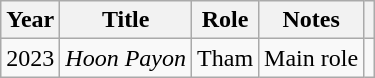<table class="wikitable sortable plainrowheaders">
<tr>
<th scope="col">Year</th>
<th scope="col">Title</th>
<th scope="col">Role</th>
<th scope="col" class="unsortable">Notes</th>
<th scope="col" class="unsortable"></th>
</tr>
<tr>
<td>2023</td>
<td><em>Hoon Payon</em></td>
<td>Tham</td>
<td>Main role</td>
<td style="text-align: center;"></td>
</tr>
</table>
